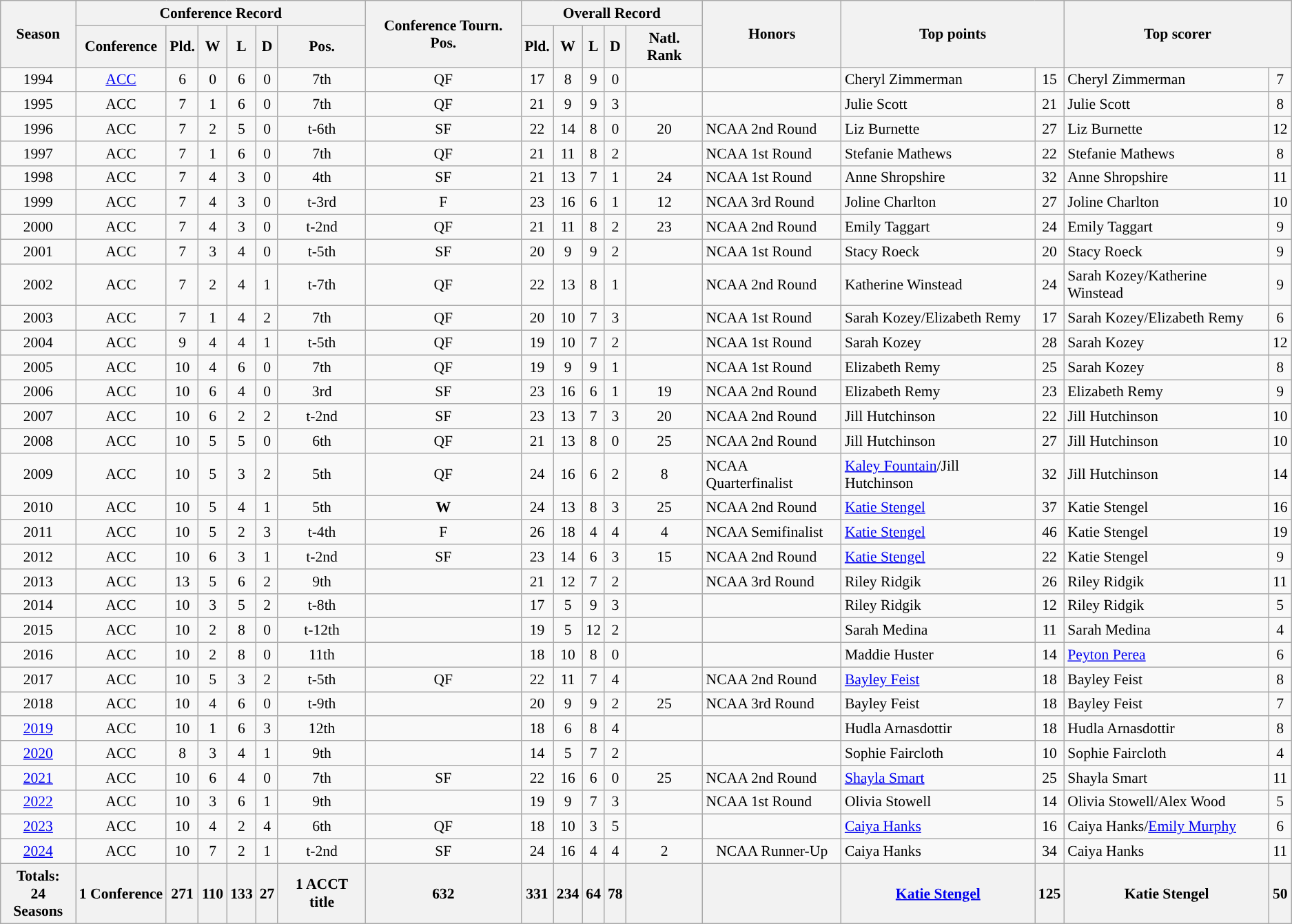<table class="wikitable" style="text-align:center; font-size:90%">
<tr>
<th rowspan=2 width=px>Season</th>
<th colspan=6 width=px>Conference Record</th>
<th rowspan=2 width=px>Conference Tourn. Pos.</th>
<th colspan=5 width=px>Overall Record</th>
<th rowspan=2 width=px>Honors</th>
<th rowspan=2 colspan=2 width=px>Top points</th>
<th rowspan=2 colspan=2 width=px>Top scorer</th>
</tr>
<tr>
<th width=px>Conference</th>
<th width=px>Pld.</th>
<th width=px>W</th>
<th width=px>L</th>
<th width=px>D</th>
<th width=px>Pos.</th>
<th width=px>Pld.</th>
<th width=px>W</th>
<th width=px>L</th>
<th width=px>D</th>
<th width=px>Natl. Rank</th>
</tr>
<tr>
<td>1994</td>
<td><a href='#'>ACC</a></td>
<td>6</td>
<td>0</td>
<td>6</td>
<td>0</td>
<td>7th</td>
<td>QF</td>
<td>17</td>
<td>8</td>
<td>9</td>
<td>0</td>
<td align=center></td>
<td align=left></td>
<td align=left>Cheryl Zimmerman</td>
<td>15</td>
<td align=left>Cheryl Zimmerman</td>
<td>7</td>
</tr>
<tr>
<td>1995</td>
<td>ACC</td>
<td>7</td>
<td>1</td>
<td>6</td>
<td>0</td>
<td>7th</td>
<td>QF</td>
<td>21</td>
<td>9</td>
<td>9</td>
<td>3</td>
<td align=center></td>
<td align=left></td>
<td align=left>Julie Scott</td>
<td>21</td>
<td align=left>Julie Scott</td>
<td>8</td>
</tr>
<tr>
<td>1996</td>
<td>ACC</td>
<td>7</td>
<td>2</td>
<td>5</td>
<td>0</td>
<td>t-6th</td>
<td>SF</td>
<td>22</td>
<td>14</td>
<td>8</td>
<td>0</td>
<td align=center>20</td>
<td align=left>NCAA 2nd Round</td>
<td align=left>Liz Burnette</td>
<td>27</td>
<td align=left>Liz Burnette</td>
<td>12</td>
</tr>
<tr>
<td>1997</td>
<td>ACC</td>
<td>7</td>
<td>1</td>
<td>6</td>
<td>0</td>
<td>7th</td>
<td>QF</td>
<td>21</td>
<td>11</td>
<td>8</td>
<td>2</td>
<td align=center></td>
<td align=left>NCAA 1st Round</td>
<td align=left>Stefanie Mathews</td>
<td>22</td>
<td align=left>Stefanie Mathews</td>
<td>8</td>
</tr>
<tr>
<td>1998</td>
<td>ACC</td>
<td>7</td>
<td>4</td>
<td>3</td>
<td>0</td>
<td>4th</td>
<td>SF</td>
<td>21</td>
<td>13</td>
<td>7</td>
<td>1</td>
<td align=center>24</td>
<td align=left>NCAA 1st Round</td>
<td align=left>Anne Shropshire</td>
<td>32</td>
<td align=left>Anne Shropshire</td>
<td>11</td>
</tr>
<tr>
<td>1999</td>
<td>ACC</td>
<td>7</td>
<td>4</td>
<td>3</td>
<td>0</td>
<td>t-3rd</td>
<td>F</td>
<td>23</td>
<td>16</td>
<td>6</td>
<td>1</td>
<td align=center>12</td>
<td align=left>NCAA 3rd Round</td>
<td align=left>Joline Charlton</td>
<td>27</td>
<td align=left>Joline Charlton</td>
<td>10</td>
</tr>
<tr>
<td>2000</td>
<td>ACC</td>
<td>7</td>
<td>4</td>
<td>3</td>
<td>0</td>
<td>t-2nd</td>
<td>QF</td>
<td>21</td>
<td>11</td>
<td>8</td>
<td>2</td>
<td align=center>23</td>
<td align=left>NCAA 2nd Round</td>
<td align=left>Emily Taggart</td>
<td>24</td>
<td align=left>Emily Taggart</td>
<td>9</td>
</tr>
<tr>
<td>2001</td>
<td>ACC</td>
<td>7</td>
<td>3</td>
<td>4</td>
<td>0</td>
<td>t-5th</td>
<td>SF</td>
<td>20</td>
<td>9</td>
<td>9</td>
<td>2</td>
<td align=center></td>
<td align=left>NCAA 1st Round</td>
<td align=left>Stacy Roeck</td>
<td>20</td>
<td align=left>Stacy Roeck</td>
<td>9</td>
</tr>
<tr>
<td>2002</td>
<td>ACC</td>
<td>7</td>
<td>2</td>
<td>4</td>
<td>1</td>
<td>t-7th</td>
<td>QF</td>
<td>22</td>
<td>13</td>
<td>8</td>
<td>1</td>
<td align=center></td>
<td align=left>NCAA 2nd Round</td>
<td align=left>Katherine Winstead</td>
<td>24</td>
<td align=left>Sarah Kozey/Katherine Winstead</td>
<td>9</td>
</tr>
<tr>
<td>2003</td>
<td>ACC</td>
<td>7</td>
<td>1</td>
<td>4</td>
<td>2</td>
<td>7th</td>
<td>QF</td>
<td>20</td>
<td>10</td>
<td>7</td>
<td>3</td>
<td align=center></td>
<td align=left>NCAA 1st Round</td>
<td align=left>Sarah Kozey/Elizabeth Remy</td>
<td>17</td>
<td align=left>Sarah Kozey/Elizabeth Remy</td>
<td>6</td>
</tr>
<tr>
<td>2004</td>
<td>ACC</td>
<td>9</td>
<td>4</td>
<td>4</td>
<td>1</td>
<td>t-5th</td>
<td>QF</td>
<td>19</td>
<td>10</td>
<td>7</td>
<td>2</td>
<td align=center></td>
<td align=left>NCAA 1st Round</td>
<td align=left>Sarah Kozey</td>
<td>28</td>
<td align=left>Sarah Kozey</td>
<td>12</td>
</tr>
<tr>
<td>2005</td>
<td>ACC</td>
<td>10</td>
<td>4</td>
<td>6</td>
<td>0</td>
<td>7th</td>
<td>QF</td>
<td>19</td>
<td>9</td>
<td>9</td>
<td>1</td>
<td align=center></td>
<td align=left>NCAA 1st Round</td>
<td align=left>Elizabeth Remy</td>
<td>25</td>
<td align=left>Sarah Kozey</td>
<td>8</td>
</tr>
<tr>
<td>2006</td>
<td>ACC</td>
<td>10</td>
<td>6</td>
<td>4</td>
<td>0</td>
<td>3rd</td>
<td>SF</td>
<td>23</td>
<td>16</td>
<td>6</td>
<td>1</td>
<td align=center>19</td>
<td align=left>NCAA 2nd Round</td>
<td align=left>Elizabeth Remy</td>
<td>23</td>
<td align=left>Elizabeth Remy</td>
<td>9</td>
</tr>
<tr>
<td>2007</td>
<td>ACC</td>
<td>10</td>
<td>6</td>
<td>2</td>
<td>2</td>
<td>t-2nd</td>
<td>SF</td>
<td>23</td>
<td>13</td>
<td>7</td>
<td>3</td>
<td align=center>20</td>
<td align=left>NCAA 2nd Round</td>
<td align=left>Jill Hutchinson</td>
<td>22</td>
<td align=left>Jill Hutchinson</td>
<td>10</td>
</tr>
<tr>
<td>2008</td>
<td>ACC</td>
<td>10</td>
<td>5</td>
<td>5</td>
<td>0</td>
<td>6th</td>
<td>QF</td>
<td>21</td>
<td>13</td>
<td>8</td>
<td>0</td>
<td align=center>25</td>
<td align=left>NCAA 2nd Round</td>
<td align=left>Jill Hutchinson</td>
<td>27</td>
<td align=left>Jill Hutchinson</td>
<td>10</td>
</tr>
<tr>
<td>2009</td>
<td>ACC</td>
<td>10</td>
<td>5</td>
<td>3</td>
<td>2</td>
<td>5th</td>
<td>QF</td>
<td>24</td>
<td>16</td>
<td>6</td>
<td>2</td>
<td align=center>8</td>
<td align=left>NCAA Quarterfinalist</td>
<td align=left><a href='#'>Kaley Fountain</a>/Jill Hutchinson</td>
<td>32</td>
<td align=left>Jill Hutchinson</td>
<td>14</td>
</tr>
<tr>
<td>2010</td>
<td>ACC</td>
<td>10</td>
<td>5</td>
<td>4</td>
<td>1</td>
<td>5th</td>
<td><strong>W</strong></td>
<td>24</td>
<td>13</td>
<td>8</td>
<td>3</td>
<td align=center>25</td>
<td align=left>NCAA 2nd Round</td>
<td align=left><a href='#'>Katie Stengel</a></td>
<td>37</td>
<td align=left>Katie Stengel</td>
<td>16</td>
</tr>
<tr>
<td>2011</td>
<td>ACC</td>
<td>10</td>
<td>5</td>
<td>2</td>
<td>3</td>
<td>t-4th</td>
<td>F</td>
<td>26</td>
<td>18</td>
<td>4</td>
<td>4</td>
<td align=center>4</td>
<td align=left>NCAA Semifinalist</td>
<td align=left><a href='#'>Katie Stengel</a></td>
<td>46</td>
<td align=left>Katie Stengel</td>
<td>19</td>
</tr>
<tr>
<td>2012</td>
<td>ACC</td>
<td>10</td>
<td>6</td>
<td>3</td>
<td>1</td>
<td>t-2nd</td>
<td>SF</td>
<td>23</td>
<td>14</td>
<td>6</td>
<td>3</td>
<td align=center>15</td>
<td align=left>NCAA 2nd Round</td>
<td align=left><a href='#'>Katie Stengel</a></td>
<td>22</td>
<td align=left>Katie Stengel</td>
<td>9</td>
</tr>
<tr>
<td>2013</td>
<td>ACC</td>
<td>13</td>
<td>5</td>
<td>6</td>
<td>2</td>
<td>9th</td>
<td></td>
<td>21</td>
<td>12</td>
<td>7</td>
<td>2</td>
<td align=center></td>
<td align=left>NCAA 3rd Round</td>
<td align=left>Riley Ridgik</td>
<td>26</td>
<td align=left>Riley Ridgik</td>
<td>11</td>
</tr>
<tr>
<td>2014</td>
<td>ACC</td>
<td>10</td>
<td>3</td>
<td>5</td>
<td>2</td>
<td>t-8th</td>
<td></td>
<td>17</td>
<td>5</td>
<td>9</td>
<td>3</td>
<td align=center></td>
<td align=left></td>
<td align=left>Riley Ridgik</td>
<td>12</td>
<td align=left>Riley Ridgik</td>
<td>5</td>
</tr>
<tr>
<td>2015</td>
<td>ACC</td>
<td>10</td>
<td>2</td>
<td>8</td>
<td>0</td>
<td>t-12th</td>
<td></td>
<td>19</td>
<td>5</td>
<td>12</td>
<td>2</td>
<td align=center></td>
<td align=left></td>
<td align=left>Sarah Medina</td>
<td>11</td>
<td align=left>Sarah Medina</td>
<td>4</td>
</tr>
<tr>
<td>2016</td>
<td>ACC</td>
<td>10</td>
<td>2</td>
<td>8</td>
<td>0</td>
<td>11th</td>
<td></td>
<td>18</td>
<td>10</td>
<td>8</td>
<td>0</td>
<td align=center></td>
<td align=left></td>
<td align=left>Maddie Huster</td>
<td>14</td>
<td align=left><a href='#'>Peyton Perea</a></td>
<td>6</td>
</tr>
<tr>
<td>2017</td>
<td>ACC</td>
<td>10</td>
<td>5</td>
<td>3</td>
<td>2</td>
<td>t-5th</td>
<td>QF</td>
<td>22</td>
<td>11</td>
<td>7</td>
<td>4</td>
<td align=center></td>
<td align=left>NCAA 2nd Round</td>
<td align=left><a href='#'>Bayley Feist</a></td>
<td>18</td>
<td align=left>Bayley Feist</td>
<td>8</td>
</tr>
<tr>
<td>2018</td>
<td>ACC</td>
<td>10</td>
<td>4</td>
<td>6</td>
<td>0</td>
<td>t-9th</td>
<td></td>
<td>20</td>
<td>9</td>
<td>9</td>
<td>2</td>
<td align=center>25</td>
<td align=left>NCAA 3rd Round</td>
<td align=left>Bayley Feist</td>
<td>18</td>
<td align=left>Bayley Feist</td>
<td>7</td>
</tr>
<tr>
<td><a href='#'>2019</a></td>
<td>ACC</td>
<td>10</td>
<td>1</td>
<td>6</td>
<td>3</td>
<td>12th</td>
<td></td>
<td>18</td>
<td>6</td>
<td>8</td>
<td>4</td>
<td></td>
<td></td>
<td align=left>Hudla Arnasdottir</td>
<td>18</td>
<td align=left>Hudla Arnasdottir</td>
<td>8</td>
</tr>
<tr>
<td><a href='#'>2020</a></td>
<td>ACC</td>
<td>8</td>
<td>3</td>
<td>4</td>
<td>1</td>
<td>9th</td>
<td></td>
<td>14</td>
<td>5</td>
<td>7</td>
<td>2</td>
<td></td>
<td></td>
<td align=left>Sophie Faircloth</td>
<td>10</td>
<td align=left>Sophie Faircloth</td>
<td>4</td>
</tr>
<tr>
<td><a href='#'>2021</a></td>
<td>ACC</td>
<td>10</td>
<td>6</td>
<td>4</td>
<td>0</td>
<td>7th</td>
<td>SF</td>
<td>22</td>
<td>16</td>
<td>6</td>
<td>0</td>
<td>25</td>
<td align=left>NCAA 2nd Round</td>
<td align=left><a href='#'>Shayla Smart</a></td>
<td>25</td>
<td align=left>Shayla Smart</td>
<td>11</td>
</tr>
<tr>
<td><a href='#'>2022</a></td>
<td>ACC</td>
<td>10</td>
<td>3</td>
<td>6</td>
<td>1</td>
<td>9th</td>
<td></td>
<td>19</td>
<td>9</td>
<td>7</td>
<td>3</td>
<td></td>
<td align=left>NCAA 1st Round</td>
<td align=left>Olivia Stowell</td>
<td>14</td>
<td align=left>Olivia Stowell/Alex Wood</td>
<td>5</td>
</tr>
<tr>
<td><a href='#'>2023</a></td>
<td>ACC</td>
<td>10</td>
<td>4</td>
<td>2</td>
<td>4</td>
<td>6th</td>
<td>QF</td>
<td>18</td>
<td>10</td>
<td>3</td>
<td>5</td>
<td></td>
<td></td>
<td align=left><a href='#'>Caiya Hanks</a></td>
<td>16</td>
<td align=left>Caiya Hanks/<a href='#'>Emily Murphy</a></td>
<td>6</td>
</tr>
<tr>
<td><a href='#'>2024</a></td>
<td>ACC</td>
<td>10</td>
<td>7</td>
<td>2</td>
<td>1</td>
<td>t-2nd</td>
<td>SF</td>
<td>24</td>
<td>16</td>
<td>4</td>
<td>4</td>
<td>2</td>
<td>NCAA Runner-Up</td>
<td align=left>Caiya Hanks</td>
<td>34</td>
<td align=left>Caiya Hanks</td>
<td>11</td>
</tr>
<tr>
</tr>
<tr>
<th>Totals:<br>24 Seasons</th>
<th>1 Conference</th>
<th>271</th>
<th>110</th>
<th>133</th>
<th>27</th>
<th>1 ACCT title</th>
<th>632</th>
<th>331</th>
<th>234</th>
<th>64</th>
<th>78</th>
<th></th>
<th></th>
<th><a href='#'>Katie Stengel</a></th>
<th>125</th>
<th>Katie Stengel</th>
<th>50</th>
</tr>
</table>
